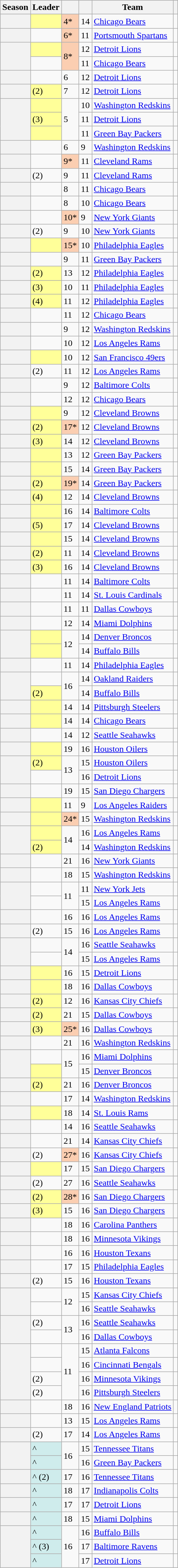<table class="sortable wikitable">
<tr>
<th scope=col>Season</th>
<th scope=col>Leader</th>
<th scope=col></th>
<th scope=col></th>
<th scope=col>Team</th>
<th scope=col class= "unsortable"></th>
</tr>
<tr>
<th scope=row></th>
<td style="background:#FFFF99;"></td>
<td style="background:#fbceb1;">4*</td>
<td>14</td>
<td><a href='#'>Chicago Bears</a></td>
<td></td>
</tr>
<tr>
<th scope=row></th>
<td></td>
<td style="background:#fbceb1;">6*</td>
<td>11</td>
<td><a href='#'>Portsmouth Spartans</a></td>
<td></td>
</tr>
<tr>
<th scope=rowgroup rowspan=2></th>
<td style="background:#FFFF99;"></td>
<td rowspan=2 style="background:#fbceb1;">8*</td>
<td>12</td>
<td><a href='#'>Detroit Lions</a></td>
<td></td>
</tr>
<tr>
<td></td>
<td>11</td>
<td><a href='#'>Chicago Bears</a></td>
<td></td>
</tr>
<tr>
<th scope=row></th>
<td></td>
<td>6</td>
<td>12</td>
<td><a href='#'>Detroit Lions</a></td>
<td></td>
</tr>
<tr>
<th scope=row></th>
<td style="background:#FFFF99;"> (2)</td>
<td>7</td>
<td>12</td>
<td><a href='#'>Detroit Lions</a></td>
<td></td>
</tr>
<tr>
<th scope=rowgroup rowspan=3></th>
<td style="background:#FFFF99;"></td>
<td rowspan=3>5</td>
<td>10</td>
<td><a href='#'>Washington Redskins</a></td>
<td></td>
</tr>
<tr>
<td style="background:#FFFF99;"> (3)</td>
<td>11</td>
<td><a href='#'>Detroit Lions</a></td>
<td></td>
</tr>
<tr>
<td style="background:#FFFF99;"></td>
<td>11</td>
<td><a href='#'>Green Bay Packers</a></td>
<td></td>
</tr>
<tr>
<th scope=row></th>
<td></td>
<td>6</td>
<td>9</td>
<td><a href='#'>Washington Redskins</a></td>
<td></td>
</tr>
<tr>
<th scope=row></th>
<td></td>
<td style="background:#fbceb1;">9*</td>
<td>11</td>
<td><a href='#'>Cleveland Rams</a></td>
<td></td>
</tr>
<tr>
<th scope=row></th>
<td> (2)</td>
<td>9</td>
<td>11</td>
<td><a href='#'>Cleveland Rams</a></td>
<td></td>
</tr>
<tr>
<th scope=row></th>
<td></td>
<td>8</td>
<td>11</td>
<td><a href='#'>Chicago Bears</a></td>
<td></td>
</tr>
<tr>
<th scope=row></th>
<td></td>
<td>8</td>
<td>10</td>
<td><a href='#'>Chicago Bears</a></td>
<td></td>
</tr>
<tr>
<th scope=row></th>
<td></td>
<td style="background:#fbceb1;">10*</td>
<td>9</td>
<td><a href='#'>New York Giants</a></td>
<td></td>
</tr>
<tr>
<th scope=row></th>
<td> (2)</td>
<td>9</td>
<td>10</td>
<td><a href='#'>New York Giants</a></td>
<td></td>
</tr>
<tr>
<th scope=row></th>
<td style="background:#FFFF99;"></td>
<td style="background:#fbceb1;">15*</td>
<td>10</td>
<td><a href='#'>Philadelphia Eagles</a></td>
<td></td>
</tr>
<tr>
<th scope=row></th>
<td></td>
<td>9</td>
<td>11</td>
<td><a href='#'>Green Bay Packers</a></td>
<td></td>
</tr>
<tr>
<th scope=row></th>
<td style="background:#FFFF99;"> (2)</td>
<td>13</td>
<td>12</td>
<td><a href='#'>Philadelphia Eagles</a></td>
<td></td>
</tr>
<tr>
<th scope=row></th>
<td style="background:#FFFF99;"> (3)</td>
<td>10</td>
<td>11</td>
<td><a href='#'>Philadelphia Eagles</a></td>
<td></td>
</tr>
<tr>
<th scope=row></th>
<td style="background:#FFFF99;"> (4)</td>
<td>11</td>
<td>12</td>
<td><a href='#'>Philadelphia Eagles</a></td>
<td></td>
</tr>
<tr>
<th scope=row></th>
<td></td>
<td>11</td>
<td>12</td>
<td><a href='#'>Chicago Bears</a></td>
<td></td>
</tr>
<tr>
<th scope=row></th>
<td></td>
<td>9</td>
<td>12</td>
<td><a href='#'>Washington Redskins</a></td>
<td></td>
</tr>
<tr>
<th scope=row></th>
<td></td>
<td>10</td>
<td>12</td>
<td><a href='#'>Los Angeles Rams</a></td>
<td></td>
</tr>
<tr>
<th scope=row></th>
<td style="background:#FFFF99;"></td>
<td>10</td>
<td>12</td>
<td><a href='#'>San Francisco 49ers</a></td>
<td></td>
</tr>
<tr>
<th scope=row></th>
<td> (2)</td>
<td>11</td>
<td>12</td>
<td><a href='#'>Los Angeles Rams</a></td>
<td></td>
</tr>
<tr>
<th scope=row></th>
<td></td>
<td>9</td>
<td>12</td>
<td><a href='#'>Baltimore Colts</a></td>
<td></td>
</tr>
<tr>
<th scope=row></th>
<td></td>
<td>12</td>
<td>12</td>
<td><a href='#'>Chicago Bears</a></td>
<td></td>
</tr>
<tr>
<th scope=row></th>
<td style="background:#FFFF99;"></td>
<td>9</td>
<td>12</td>
<td><a href='#'>Cleveland Browns</a></td>
<td></td>
</tr>
<tr>
<th scope=row></th>
<td style="background:#FFFF99;"> (2)</td>
<td style="background:#fbceb1;">17*</td>
<td>12</td>
<td><a href='#'>Cleveland Browns</a></td>
<td></td>
</tr>
<tr>
<th scope=row></th>
<td style="background:#FFFF99;"> (3)</td>
<td>14</td>
<td>12</td>
<td><a href='#'>Cleveland Browns</a></td>
<td></td>
</tr>
<tr>
<th scope=row></th>
<td style="background:#FFFF99;"></td>
<td>13</td>
<td>12</td>
<td><a href='#'>Green Bay Packers</a></td>
<td></td>
</tr>
<tr>
<th scope=row></th>
<td style="background:#FFFF99;"></td>
<td>15</td>
<td>14</td>
<td><a href='#'>Green Bay Packers</a></td>
<td></td>
</tr>
<tr>
<th scope=row></th>
<td style="background:#FFFF99;"> (2)</td>
<td style="background:#fbceb1;">19*</td>
<td>14</td>
<td><a href='#'>Green Bay Packers</a></td>
<td></td>
</tr>
<tr>
<th scope=row></th>
<td style="background:#FFFF99;"> (4)</td>
<td>12</td>
<td>14</td>
<td><a href='#'>Cleveland Browns</a></td>
<td></td>
</tr>
<tr>
<th scope=row></th>
<td style="background:#FFFF99;"></td>
<td>16</td>
<td>14</td>
<td><a href='#'>Baltimore Colts</a></td>
<td></td>
</tr>
<tr>
<th scope=row></th>
<td style="background:#FFFF99;"> (5)</td>
<td>17</td>
<td>14</td>
<td><a href='#'>Cleveland Browns</a></td>
<td></td>
</tr>
<tr>
<th scope=row></th>
<td style="background:#FFFF99;"></td>
<td>15</td>
<td>14</td>
<td><a href='#'>Cleveland Browns</a></td>
<td></td>
</tr>
<tr>
<th scope=row></th>
<td style="background:#FFFF99;"> (2)</td>
<td>11</td>
<td>14</td>
<td><a href='#'>Cleveland Browns</a></td>
<td></td>
</tr>
<tr>
<th scope=row></th>
<td style="background:#FFFF99;"> (3)</td>
<td>16</td>
<td>14</td>
<td><a href='#'>Cleveland Browns</a></td>
<td></td>
</tr>
<tr>
<th scope=row></th>
<td></td>
<td>11</td>
<td>14</td>
<td><a href='#'>Baltimore Colts</a></td>
<td></td>
</tr>
<tr>
<th scope=row></th>
<td></td>
<td>11</td>
<td>14</td>
<td><a href='#'>St. Louis Cardinals</a></td>
<td></td>
</tr>
<tr>
<th scope=row></th>
<td></td>
<td>11</td>
<td>11</td>
<td><a href='#'>Dallas Cowboys</a></td>
<td></td>
</tr>
<tr>
<th scope=row></th>
<td></td>
<td>12</td>
<td>14</td>
<td><a href='#'>Miami Dolphins</a></td>
<td></td>
</tr>
<tr>
<th scope=rowgroup rowspan=2></th>
<td style="background:#FFFF99;"></td>
<td rowspan=2>12</td>
<td>14</td>
<td><a href='#'>Denver Broncos</a></td>
<td></td>
</tr>
<tr>
<td style="background:#FFFF99;"></td>
<td>14</td>
<td><a href='#'>Buffalo Bills</a></td>
<td></td>
</tr>
<tr>
<th scope=row></th>
<td></td>
<td>11</td>
<td>14</td>
<td><a href='#'>Philadelphia Eagles</a></td>
<td></td>
</tr>
<tr>
<th scope=rowgroup rowspan=2></th>
<td></td>
<td rowspan=2>16</td>
<td>14</td>
<td><a href='#'>Oakland Raiders</a></td>
<td></td>
</tr>
<tr>
<td style="background:#FFFF99;"> (2)</td>
<td>14</td>
<td><a href='#'>Buffalo Bills</a></td>
<td></td>
</tr>
<tr>
<th scope=row></th>
<td style="background:#FFFF99;"></td>
<td>14</td>
<td>14</td>
<td><a href='#'>Pittsburgh Steelers</a></td>
<td></td>
</tr>
<tr>
<th scope=row></th>
<td style="background:#FFFF99;"></td>
<td>14</td>
<td>14</td>
<td><a href='#'>Chicago Bears</a></td>
<td></td>
</tr>
<tr>
<th scope=row></th>
<td></td>
<td>14</td>
<td>12</td>
<td><a href='#'>Seattle Seahawks</a></td>
<td></td>
</tr>
<tr>
<th scope=row></th>
<td style="background:#FFFF99;"></td>
<td>19</td>
<td>16</td>
<td><a href='#'>Houston Oilers</a></td>
<td></td>
</tr>
<tr>
<th scope=rowgroup rowspan=2></th>
<td style="background:#FFFF99;"> (2)</td>
<td rowspan=2>13</td>
<td>15</td>
<td><a href='#'>Houston Oilers</a></td>
<td></td>
</tr>
<tr>
<td></td>
<td>16</td>
<td><a href='#'>Detroit Lions</a></td>
<td></td>
</tr>
<tr>
<th scope=row></th>
<td></td>
<td>19</td>
<td>15</td>
<td><a href='#'>San Diego Chargers</a></td>
<td></td>
</tr>
<tr>
<th scope=row></th>
<td style="background:#FFFF99;"></td>
<td>11</td>
<td>9</td>
<td><a href='#'>Los Angeles Raiders</a></td>
<td></td>
</tr>
<tr>
<th scope=row></th>
<td style="background:#FFFF99;"></td>
<td style="background:#fbceb1;">24*</td>
<td>15</td>
<td><a href='#'>Washington Redskins</a></td>
<td></td>
</tr>
<tr>
<th scope=rowgroup rowspan=2></th>
<td style="background:#FFFF99;"></td>
<td rowspan=2>14</td>
<td>16</td>
<td><a href='#'>Los Angeles Rams</a></td>
<td></td>
</tr>
<tr>
<td style="background:#FFFF99;"> (2)</td>
<td>14</td>
<td><a href='#'>Washington Redskins</a></td>
<td></td>
</tr>
<tr>
<th scope=row></th>
<td></td>
<td>21</td>
<td>16</td>
<td><a href='#'>New York Giants</a></td>
<td></td>
</tr>
<tr>
<th scope=row></th>
<td></td>
<td>18</td>
<td>15</td>
<td><a href='#'>Washington Redskins</a></td>
<td></td>
</tr>
<tr>
<th scope=rowgroup rowspan=2></th>
<td></td>
<td rowspan=2>11</td>
<td>11</td>
<td><a href='#'>New York Jets</a></td>
<td></td>
</tr>
<tr>
<td></td>
<td>15</td>
<td><a href='#'>Los Angeles Rams</a></td>
<td></td>
</tr>
<tr>
<th scope=row></th>
<td></td>
<td>16</td>
<td>16</td>
<td><a href='#'>Los Angeles Rams</a></td>
<td></td>
</tr>
<tr>
<th scope=row></th>
<td> (2)</td>
<td>15</td>
<td>16</td>
<td><a href='#'>Los Angeles Rams</a></td>
<td></td>
</tr>
<tr>
<th scope=rowgroup rowspan=2></th>
<td></td>
<td rowspan=2>14</td>
<td>16</td>
<td><a href='#'>Seattle Seahawks</a></td>
<td></td>
</tr>
<tr>
<td></td>
<td>15</td>
<td><a href='#'>Los Angeles Rams</a></td>
<td></td>
</tr>
<tr>
<th scope=row></th>
<td style="background:#FFFF99;"></td>
<td>16</td>
<td>15</td>
<td><a href='#'>Detroit Lions</a></td>
<td></td>
</tr>
<tr>
<th scope=row></th>
<td style="background:#FFFF99;"></td>
<td>18</td>
<td>16</td>
<td><a href='#'>Dallas Cowboys</a></td>
<td></td>
</tr>
<tr>
<th scope=row></th>
<td style="background:#FFFF99;"> (2)</td>
<td>12</td>
<td>16</td>
<td><a href='#'>Kansas City Chiefs</a></td>
<td></td>
</tr>
<tr>
<th scope=row></th>
<td style="background:#FFFF99;"> (2)</td>
<td>21</td>
<td>15</td>
<td><a href='#'>Dallas Cowboys</a></td>
<td></td>
</tr>
<tr>
<th scope=row></th>
<td style="background:#FFFF99;"> (3)</td>
<td style="background:#fbceb1;">25*</td>
<td>16</td>
<td><a href='#'>Dallas Cowboys</a></td>
<td></td>
</tr>
<tr>
<th scope=row></th>
<td></td>
<td>21</td>
<td>16</td>
<td><a href='#'>Washington Redskins</a></td>
<td></td>
</tr>
<tr>
<th scope=rowgroup rowspan=2></th>
<td></td>
<td rowspan=2>15</td>
<td>16</td>
<td><a href='#'>Miami Dolphins</a></td>
<td></td>
</tr>
<tr>
<td style="background:#FFFF99;"></td>
<td>15</td>
<td><a href='#'>Denver Broncos</a></td>
<td></td>
</tr>
<tr>
<th scope=row></th>
<td style="background:#FFFF99;"> (2)</td>
<td>21</td>
<td>16</td>
<td><a href='#'>Denver Broncos</a></td>
<td></td>
</tr>
<tr>
<th scope=row></th>
<td></td>
<td>17</td>
<td>14</td>
<td><a href='#'>Washington Redskins</a></td>
<td></td>
</tr>
<tr>
<th scope=row></th>
<td style="background:#FFFF99;"></td>
<td>18</td>
<td>14</td>
<td><a href='#'>St. Louis Rams</a></td>
<td></td>
</tr>
<tr>
<th scope=row></th>
<td></td>
<td>14</td>
<td>16</td>
<td><a href='#'>Seattle Seahawks</a></td>
<td></td>
</tr>
<tr>
<th scope=row></th>
<td></td>
<td>21</td>
<td>14</td>
<td><a href='#'>Kansas City Chiefs</a></td>
<td></td>
</tr>
<tr>
<th scope=row></th>
<td> (2)</td>
<td style="background:#fbceb1;">27*</td>
<td>16</td>
<td><a href='#'>Kansas City Chiefs</a></td>
<td></td>
</tr>
<tr>
<th scope=row></th>
<td style="background:#FFFF99;"></td>
<td>17</td>
<td>15</td>
<td><a href='#'>San Diego Chargers</a></td>
<td></td>
</tr>
<tr>
<th scope=row></th>
<td> (2)</td>
<td>27</td>
<td>16</td>
<td><a href='#'>Seattle Seahawks</a></td>
<td></td>
</tr>
<tr>
<th scope=row></th>
<td style="background:#FFFF99;"> (2)</td>
<td style="background:#fbceb1;">28*</td>
<td>16</td>
<td><a href='#'>San Diego Chargers</a></td>
<td></td>
</tr>
<tr>
<th scope=row></th>
<td style="background:#FFFF99;"> (3)</td>
<td>15</td>
<td>16</td>
<td><a href='#'>San Diego Chargers</a></td>
<td></td>
</tr>
<tr>
<th scope=row></th>
<td></td>
<td>18</td>
<td>16</td>
<td><a href='#'>Carolina Panthers</a></td>
<td></td>
</tr>
<tr>
<th scope=row></th>
<td></td>
<td>18</td>
<td>16</td>
<td><a href='#'>Minnesota Vikings</a></td>
<td></td>
</tr>
<tr>
<th scope=row></th>
<td></td>
<td>16</td>
<td>16</td>
<td><a href='#'>Houston Texans</a></td>
<td></td>
</tr>
<tr>
<th scope=row></th>
<td></td>
<td>17</td>
<td>15</td>
<td><a href='#'>Philadelphia Eagles</a></td>
<td></td>
</tr>
<tr>
<th scope=row></th>
<td> (2)</td>
<td>15</td>
<td>16</td>
<td><a href='#'>Houston Texans</a></td>
<td></td>
</tr>
<tr>
<th scope=rowgroup rowspan=2></th>
<td></td>
<td rowspan=2>12</td>
<td>15</td>
<td><a href='#'>Kansas City Chiefs</a></td>
<td></td>
</tr>
<tr>
<td></td>
<td>16</td>
<td><a href='#'>Seattle Seahawks</a></td>
<td></td>
</tr>
<tr>
<th scope=rowgroup rowspan=2></th>
<td> (2)</td>
<td rowspan=2>13</td>
<td>16</td>
<td><a href='#'>Seattle Seahawks</a></td>
<td></td>
</tr>
<tr>
<td></td>
<td>16</td>
<td><a href='#'>Dallas Cowboys</a></td>
<td></td>
</tr>
<tr>
<th scope=rowgroup rowspan=4></th>
<td></td>
<td rowspan=4>11</td>
<td>15</td>
<td><a href='#'>Atlanta Falcons</a></td>
<td></td>
</tr>
<tr>
<td></td>
<td>16</td>
<td><a href='#'>Cincinnati Bengals</a></td>
<td></td>
</tr>
<tr>
<td> (2)</td>
<td>16</td>
<td><a href='#'>Minnesota Vikings</a></td>
<td></td>
</tr>
<tr>
<td> (2)</td>
<td>16</td>
<td><a href='#'>Pittsburgh Steelers</a></td>
<td></td>
</tr>
<tr>
<th scope=row></th>
<td></td>
<td>18</td>
<td>16</td>
<td><a href='#'>New England Patriots</a></td>
<td></td>
</tr>
<tr>
<th scope=row></th>
<td></td>
<td>13</td>
<td>15</td>
<td><a href='#'>Los Angeles Rams</a></td>
<td></td>
</tr>
<tr>
<th scope=row></th>
<td> (2)</td>
<td>17</td>
<td>14</td>
<td><a href='#'>Los Angeles Rams</a></td>
<td></td>
</tr>
<tr>
<th scope=rowgroup rowspan=2></th>
<td style="background:#cfecec;">^</td>
<td rowspan=2>16</td>
<td>15</td>
<td><a href='#'>Tennessee Titans</a></td>
<td></td>
</tr>
<tr>
<td style="background:#cfecec;">^</td>
<td>16</td>
<td><a href='#'>Green Bay Packers</a></td>
<td></td>
</tr>
<tr>
<th scope=row></th>
<td style="background:#cfecec;">^ (2)</td>
<td>17</td>
<td>16</td>
<td><a href='#'>Tennessee Titans</a></td>
<td></td>
</tr>
<tr>
<th scope=row></th>
<td style="background:#cfecec;">^</td>
<td>18</td>
<td>17</td>
<td><a href='#'>Indianapolis Colts</a></td>
<td></td>
</tr>
<tr>
<th scope=row></th>
<td style="background:#cfecec;">^</td>
<td>17</td>
<td>17</td>
<td><a href='#'>Detroit Lions</a></td>
<td></td>
</tr>
<tr>
<th scope=row></th>
<td style="background:#cfecec;">^</td>
<td>18</td>
<td>15</td>
<td><a href='#'>Miami Dolphins</a></td>
<td></td>
</tr>
<tr>
<th scope=rowgroup rowspan=3></th>
<td style="background:#cfecec;">^</td>
<td rowspan=3>16</td>
<td>16</td>
<td><a href='#'>Buffalo Bills</a></td>
<td></td>
</tr>
<tr>
<td style="background:#cfecec;">^ (3)</td>
<td>17</td>
<td><a href='#'> Baltimore Ravens</a></td>
<td></td>
</tr>
<tr>
<td style="background:#cfecec;">^</td>
<td>17</td>
<td><a href='#'>Detroit Lions</a></td>
<td></td>
</tr>
</table>
